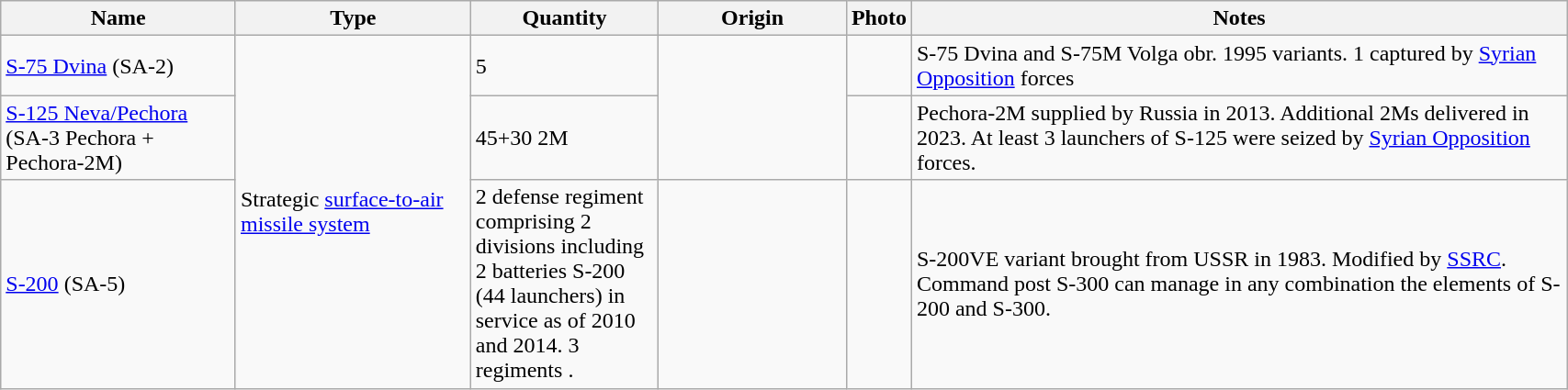<table class="wikitable" style="width:90%;">
<tr>
<th style="width:15%;">Name</th>
<th style="width:15%;">Type</th>
<th style="width:12%;">Quantity</th>
<th style="width:12%;">Origin</th>
<th>Photo</th>
<th>Notes</th>
</tr>
<tr>
<td><a href='#'>S-75 Dvina</a> (SA-2)</td>
<td rowspan="3">Strategic <a href='#'>surface-to-air missile system</a></td>
<td>5</td>
<td rowspan="2"><br></td>
<td></td>
<td>S-75 Dvina and S-75M Volga obr. 1995 variants. 1 captured by <a href='#'>Syrian Opposition</a> forces</td>
</tr>
<tr>
<td><a href='#'>S-125 Neva/Pechora</a> (SA-3 Pechora + Pechora-2M)</td>
<td>45+30 2M</td>
<td><br></td>
<td>Pechora-2M supplied by Russia in 2013. Additional 2Ms delivered in 2023. At least 3 launchers of S-125 were seized by <a href='#'>Syrian Opposition</a> forces.</td>
</tr>
<tr>
<td><a href='#'>S-200</a> (SA-5)</td>
<td>2 defense regiment comprising 2 divisions including 2 batteries S-200 (44 launchers) in service as of 2010 and 2014. 3 regiments .</td>
<td rowspan="1"></td>
<td></td>
<td>S-200VE variant brought from USSR in 1983. Modified by <a href='#'>SSRC</a>. Command post S-300 can manage in any combination the elements of S-200 and S-300.</td>
</tr>
</table>
